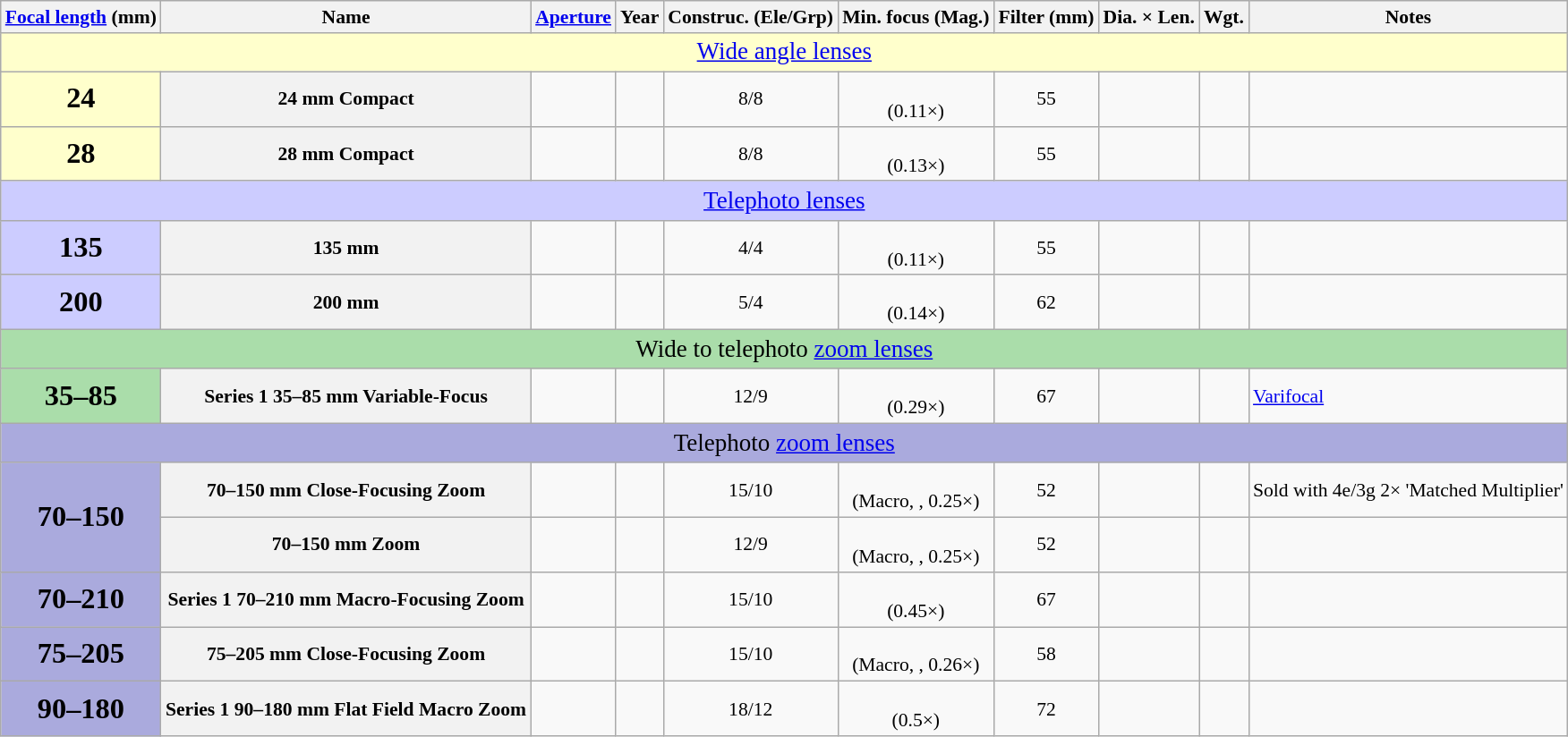<table class="wikitable sortable" style="font-size:90%;text-align:center;">
<tr>
<th><a href='#'>Focal length</a> (mm)</th>
<th>Name</th>
<th><a href='#'>Aperture</a></th>
<th>Year</th>
<th>Construc. (Ele/Grp)</th>
<th>Min. focus (Mag.)</th>
<th>Filter (mm)</th>
<th>Dia. × Len.</th>
<th>Wgt.</th>
<th class="unsortable">Notes</th>
</tr>
<tr>
<td colspan=10 style="font-size:125%;background:#ffc;" data-sort-value="zzz300"><a href='#'>Wide angle lenses</a></td>
</tr>
<tr>
<th style="background:#ffc;font-size:150%;" rowspan=1>24</th>
<th>24 mm  Compact</th>
<td></td>
<td></td>
<td>8/8</td>
<td><br>(0.11×)</td>
<td>55</td>
<td></td>
<td></td>
<td style="text-align:left;"></td>
</tr>
<tr>
<th style="background:#ffc;font-size:150%;" rowspan=1>28</th>
<th>28 mm  Compact</th>
<td></td>
<td></td>
<td>8/8</td>
<td><br>(0.13×)</td>
<td>55</td>
<td></td>
<td></td>
<td style="text-align:left;"></td>
</tr>
<tr>
<td colspan=10 style="font-size:125%;background:#ccf;" data-sort-value="zzz500"><a href='#'>Telephoto lenses</a></td>
</tr>
<tr>
<th style="background:#ccf;font-size:150%;" rowspan=1>135</th>
<th>135 mm </th>
<td></td>
<td></td>
<td>4/4</td>
<td><br>(0.11×)</td>
<td>55</td>
<td></td>
<td></td>
<td style="text-align:left;"></td>
</tr>
<tr>
<th style="background:#ccf;font-size:150%;" rowspan=1>200</th>
<th>200 mm </th>
<td></td>
<td></td>
<td>5/4</td>
<td><br>(0.14×)</td>
<td>62</td>
<td></td>
<td></td>
<td style="text-align:left;"></td>
</tr>
<tr>
<td colspan=10 style="font-size:125%;background:#ada;" data-sort-value="zzz800">Wide to telephoto <a href='#'>zoom lenses</a></td>
</tr>
<tr>
<th style="background:#ada;font-size:150%;" rowspan=1>35–85</th>
<th>Series 1 35–85 mm  Variable-Focus</th>
<td></td>
<td></td>
<td>12/9</td>
<td><br>(0.29×)</td>
<td>67</td>
<td></td>
<td></td>
<td style="text-align:left;"><a href='#'>Varifocal</a></td>
</tr>
<tr>
<td colspan=10 style="font-size:125%;background:#aad;" data-sort-value="zzz900">Telephoto <a href='#'>zoom lenses</a></td>
</tr>
<tr>
<th style="background:#aad;font-size:150%;" rowspan=2>70–150</th>
<th>70–150 mm  Close-Focusing Zoom</th>
<td></td>
<td></td>
<td>15/10</td>
<td><br>(Macro, , 0.25×)</td>
<td>52</td>
<td></td>
<td></td>
<td style="text-align:left;">Sold with 4e/3g 2× 'Matched Multiplier'</td>
</tr>
<tr>
<th>70–150 mm  Zoom</th>
<td></td>
<td></td>
<td>12/9</td>
<td><br>(Macro, , 0.25×)</td>
<td>52</td>
<td></td>
<td></td>
<td style="text-align:left;"></td>
</tr>
<tr>
<th style="background:#aad;font-size:150%;" rowspan=1>70–210</th>
<th>Series 1 70–210 mm  Macro-Focusing Zoom</th>
<td></td>
<td></td>
<td>15/10</td>
<td><br>(0.45×)</td>
<td>67</td>
<td></td>
<td></td>
<td style="text-align:left;"></td>
</tr>
<tr>
<th style="background:#aad;font-size:150%;" rowspan=1>75–205</th>
<th>75–205 mm  Close-Focusing Zoom</th>
<td></td>
<td></td>
<td>15/10</td>
<td><br>(Macro, , 0.26×)</td>
<td>58</td>
<td></td>
<td></td>
<td style="text-align:left;"></td>
</tr>
<tr>
<th style="background:#aad;font-size:150%;" rowspan=1>90–180</th>
<th>Series 1 90–180 mm  Flat Field Macro Zoom</th>
<td></td>
<td></td>
<td>18/12</td>
<td><br>(0.5×)</td>
<td>72</td>
<td></td>
<td></td>
<td style="text-align:left;"></td>
</tr>
</table>
